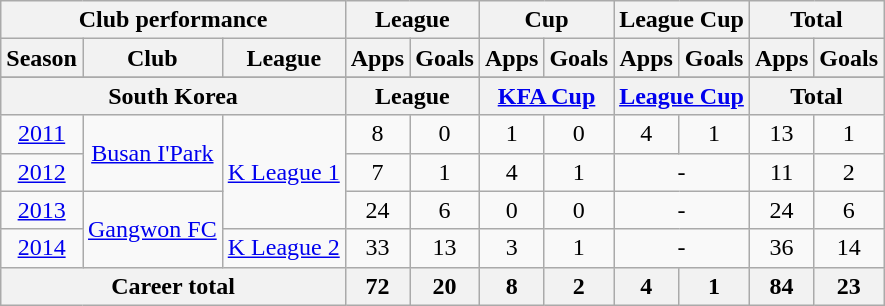<table class="wikitable" style="text-align:center">
<tr>
<th colspan=3>Club performance</th>
<th colspan=2>League</th>
<th colspan=2>Cup</th>
<th colspan=2>League Cup</th>
<th colspan=2>Total</th>
</tr>
<tr>
<th>Season</th>
<th>Club</th>
<th>League</th>
<th>Apps</th>
<th>Goals</th>
<th>Apps</th>
<th>Goals</th>
<th>Apps</th>
<th>Goals</th>
<th>Apps</th>
<th>Goals</th>
</tr>
<tr>
</tr>
<tr>
<th colspan=3>South Korea</th>
<th colspan=2>League</th>
<th colspan=2><a href='#'>KFA Cup</a></th>
<th colspan=2><a href='#'>League Cup</a></th>
<th colspan=2>Total</th>
</tr>
<tr>
<td><a href='#'>2011</a></td>
<td rowspan="2"><a href='#'>Busan I'Park</a></td>
<td rowspan="3"><a href='#'>K League 1</a></td>
<td>8</td>
<td>0</td>
<td>1</td>
<td>0</td>
<td>4</td>
<td>1</td>
<td>13</td>
<td>1</td>
</tr>
<tr>
<td><a href='#'>2012</a></td>
<td>7</td>
<td>1</td>
<td>4</td>
<td>1</td>
<td colspan="2">-</td>
<td>11</td>
<td>2</td>
</tr>
<tr>
<td><a href='#'>2013</a></td>
<td rowspan="2"><a href='#'>Gangwon FC</a></td>
<td>24</td>
<td>6</td>
<td>0</td>
<td>0</td>
<td colspan="2">-</td>
<td>24</td>
<td>6</td>
</tr>
<tr>
<td><a href='#'>2014</a></td>
<td rowspan="1"><a href='#'>K League 2</a></td>
<td>33</td>
<td>13</td>
<td>3</td>
<td>1</td>
<td colspan="2">-</td>
<td>36</td>
<td>14</td>
</tr>
<tr>
<th colspan=3>Career total</th>
<th>72</th>
<th>20</th>
<th>8</th>
<th>2</th>
<th>4</th>
<th>1</th>
<th>84</th>
<th>23</th>
</tr>
</table>
